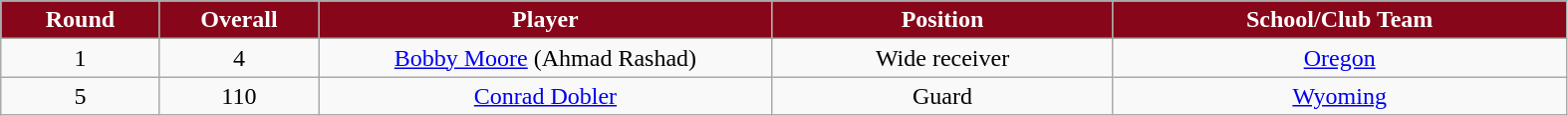<table class="wikitable sortable">
<tr>
<th style="background:#870619;color:white;" width="7%">Round</th>
<th style="background:#870619;color:white;" width="7%">Overall</th>
<th style="background:#870619;color:white;" width="20%">Player</th>
<th style="background:#870619;color:white;" width="15%">Position</th>
<th style="background:#870619;color:white;" width="20%">School/Club Team</th>
</tr>
<tr>
<td align=center>1</td>
<td align=center>4</td>
<td align=center><a href='#'>Bobby Moore</a> (Ahmad Rashad)</td>
<td align=center>Wide receiver</td>
<td align=center><a href='#'>Oregon</a></td>
</tr>
<tr>
<td align=center>5</td>
<td align=center>110</td>
<td align=center><a href='#'>Conrad Dobler</a></td>
<td align=center>Guard</td>
<td align=center><a href='#'>Wyoming</a></td>
</tr>
</table>
